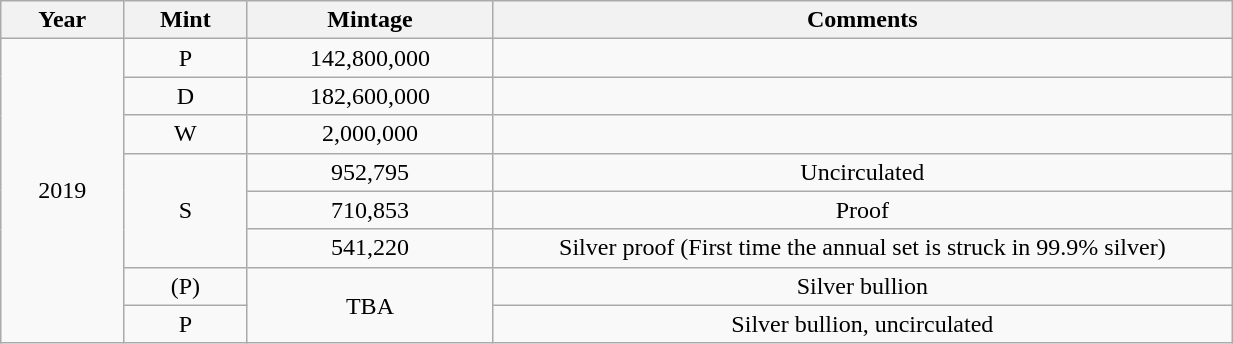<table class="wikitable sortable" style="min-width:65%; text-align:center;">
<tr>
<th width="10%">Year</th>
<th width="10%">Mint</th>
<th width="20%">Mintage</th>
<th width="60%">Comments</th>
</tr>
<tr>
<td rowspan="8">2019</td>
<td>P</td>
<td>142,800,000</td>
<td></td>
</tr>
<tr>
<td>D</td>
<td>182,600,000</td>
<td></td>
</tr>
<tr>
<td>W</td>
<td>2,000,000</td>
<td></td>
</tr>
<tr>
<td rowspan="3">S</td>
<td>952,795</td>
<td>Uncirculated</td>
</tr>
<tr>
<td>710,853</td>
<td>Proof</td>
</tr>
<tr>
<td>541,220</td>
<td>Silver proof (First time the annual set is struck in 99.9% silver)</td>
</tr>
<tr>
<td>(P)</td>
<td rowspan="2">TBA</td>
<td>Silver bullion</td>
</tr>
<tr>
<td>P</td>
<td>Silver bullion, uncirculated</td>
</tr>
</table>
